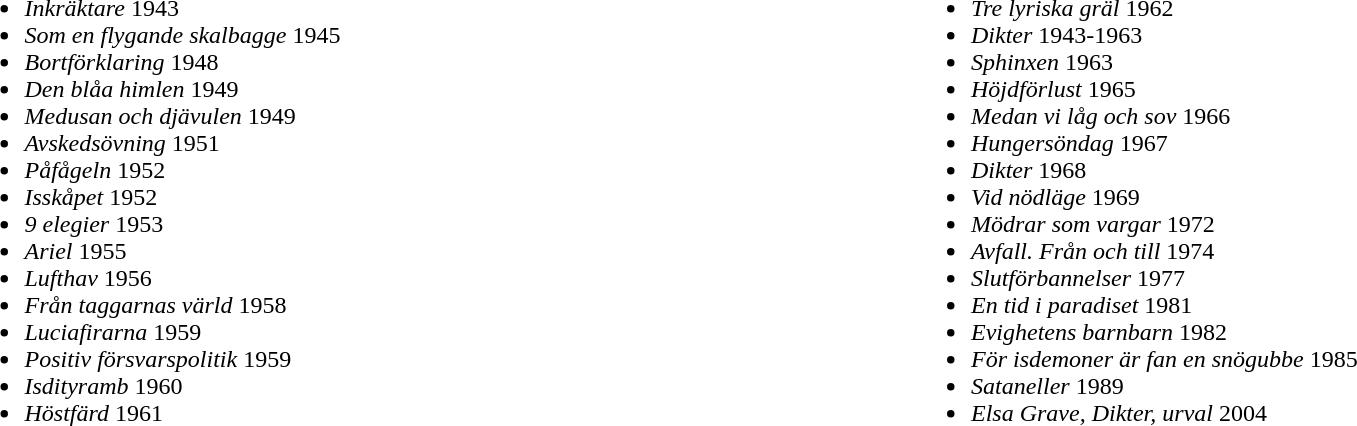<table width="100%">
<tr ---->
<td valign="top" width="50%"><br><ul><li><em>Inkräktare</em> 1943</li><li><em>Som en flygande skalbagge</em> 1945</li><li><em>Bortförklaring</em> 1948</li><li><em>Den blåa himlen</em> 1949</li><li><em>Medusan och djävulen</em> 1949</li><li><em>Avskedsövning</em> 1951</li><li><em>Påfågeln</em> 1952</li><li><em>Isskåpet</em> 1952</li><li><em>9 elegier</em> 1953</li><li><em>Ariel</em> 1955</li><li><em>Lufthav</em> 1956</li><li><em>Från taggarnas värld</em> 1958</li><li><em>Luciafirarna</em> 1959</li><li><em>Positiv försvarspolitik</em> 1959</li><li><em>Isdityramb</em> 1960</li><li><em>Höstfärd</em> 1961</li></ul></td>
<td valign="top" width="50%"><br><ul><li><em>Tre lyriska gräl</em> 1962</li><li><em>Dikter</em> 1943-1963</li><li><em>Sphinxen</em> 1963</li><li><em>Höjdförlust</em> 1965</li><li><em>Medan vi låg och sov</em> 1966</li><li><em>Hungersöndag</em> 1967</li><li><em>Dikter</em> 1968</li><li><em>Vid nödläge</em> 1969</li><li><em>Mödrar som vargar</em> 1972</li><li><em>Avfall. Från och till</em> 1974</li><li><em>Slutförbannelser</em> 1977</li><li><em>En tid i paradiset</em> 1981</li><li><em>Evighetens barnbarn</em> 1982</li><li><em>För isdemoner är fan en snögubbe</em> 1985</li><li><em>Sataneller</em> 1989</li><li><em>Elsa Grave, Dikter, urval</em> 2004</li></ul></td>
</tr>
</table>
